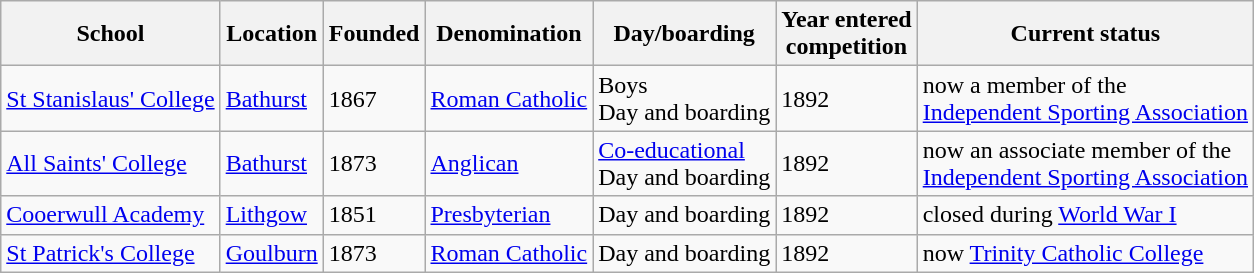<table class="wikitable">
<tr>
<th>School</th>
<th>Location</th>
<th>Founded</th>
<th>Denomination</th>
<th>Day/boarding</th>
<th>Year entered<br>competition</th>
<th>Current status</th>
</tr>
<tr>
<td><a href='#'>St Stanislaus' College</a></td>
<td><a href='#'>Bathurst</a></td>
<td>1867</td>
<td><a href='#'>Roman Catholic</a></td>
<td>Boys<br>Day and boarding</td>
<td>1892</td>
<td>now a member of the<br><a href='#'>Independent Sporting Association</a></td>
</tr>
<tr>
<td><a href='#'>All Saints' College</a></td>
<td><a href='#'>Bathurst</a></td>
<td>1873</td>
<td><a href='#'>Anglican</a></td>
<td><a href='#'>Co-educational</a><br>Day and boarding</td>
<td>1892</td>
<td>now an associate member of the<br><a href='#'>Independent Sporting Association</a></td>
</tr>
<tr>
<td><a href='#'>Cooerwull Academy</a></td>
<td><a href='#'>Lithgow</a></td>
<td>1851</td>
<td><a href='#'>Presbyterian</a></td>
<td>Day and boarding</td>
<td>1892</td>
<td>closed during <a href='#'>World War I</a></td>
</tr>
<tr>
<td><a href='#'>St Patrick's College</a></td>
<td><a href='#'>Goulburn</a></td>
<td>1873</td>
<td><a href='#'>Roman Catholic</a></td>
<td>Day and boarding</td>
<td>1892</td>
<td>now <a href='#'>Trinity Catholic College</a></td>
</tr>
</table>
